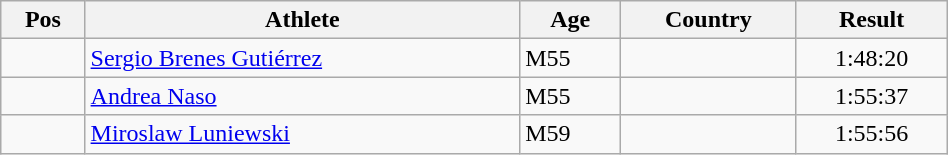<table class="wikitable"  style="text-align:center; width:50%;">
<tr>
<th>Pos</th>
<th>Athlete</th>
<th>Age</th>
<th>Country</th>
<th>Result</th>
</tr>
<tr>
<td align=center></td>
<td align=left><a href='#'>Sergio Brenes Gutiérrez</a></td>
<td align=left>M55</td>
<td align=left></td>
<td>1:48:20</td>
</tr>
<tr>
<td align=center></td>
<td align=left><a href='#'>Andrea Naso</a></td>
<td align=left>M55</td>
<td align=left></td>
<td>1:55:37</td>
</tr>
<tr>
<td align=center></td>
<td align=left><a href='#'>Miroslaw Luniewski</a></td>
<td align=left>M59</td>
<td align=left></td>
<td>1:55:56</td>
</tr>
</table>
